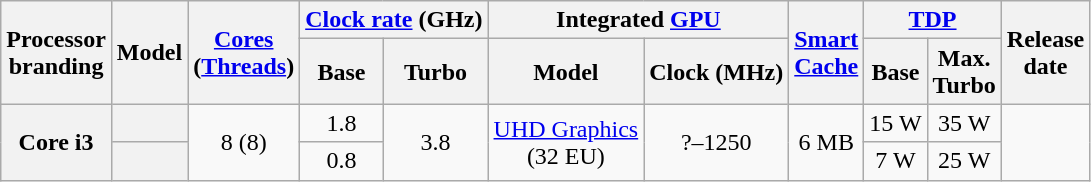<table class="wikitable sortable nowrap" style="text-align: center;">
<tr>
<th class="unsortable" rowspan="2">Processor<br>branding</th>
<th rowspan="2">Model</th>
<th class="unsortable" rowspan="2"><a href='#'>Cores</a><br>(<a href='#'>Threads</a>)</th>
<th colspan="2"><a href='#'>Clock rate</a> (GHz)</th>
<th colspan="2">Integrated <a href='#'>GPU</a></th>
<th class="unsortable" rowspan="2"><a href='#'>Smart<br>Cache</a></th>
<th colspan="2"><a href='#'>TDP</a></th>
<th rowspan="2">Release<br>date</th>
</tr>
<tr>
<th class="unsortable">Base</th>
<th class="unsortable">Turbo</th>
<th class="unsortable">Model</th>
<th class="unsortable">Clock (MHz)</th>
<th>Base</th>
<th class="unsortable">Max.<br>Turbo</th>
</tr>
<tr>
<th rowspan=2>Core i3</th>
<th style="text-align:left;" data-sort-value="sku2"></th>
<td rowspan=2>8 (8)</td>
<td>1.8</td>
<td rowspan=2>3.8</td>
<td rowspan=2><a href='#'>UHD Graphics</a><br>(32 EU)</td>
<td rowspan=2>?–1250</td>
<td rowspan=2>6 MB</td>
<td>15 W</td>
<td>35 W</td>
<td rowspan=2></td>
</tr>
<tr>
<th style="text-align:left;" data-sort-value="sku1"></th>
<td>0.8</td>
<td>7 W</td>
<td>25 W</td>
</tr>
</table>
